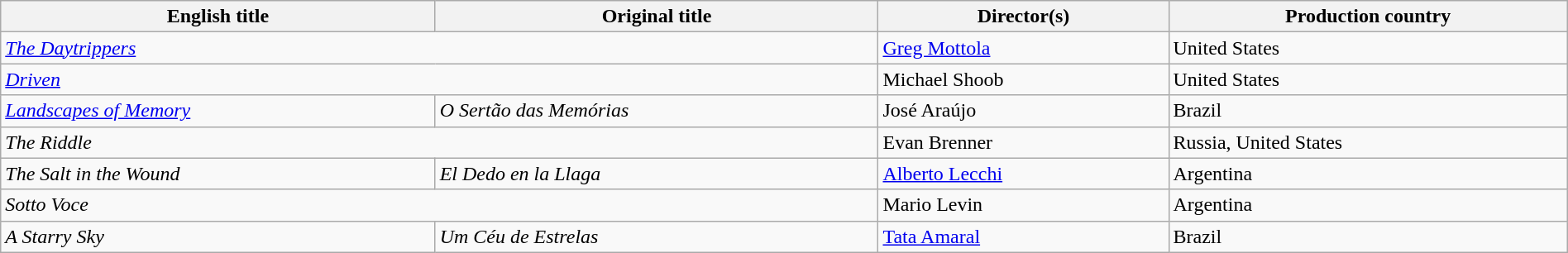<table class="wikitable sortable" style="width:100%; margin-bottom:4px">
<tr>
<th>English title</th>
<th>Original title</th>
<th>Director(s)</th>
<th>Production country</th>
</tr>
<tr>
<td colspan=2><em><a href='#'>The Daytrippers</a></em></td>
<td><a href='#'>Greg Mottola</a></td>
<td>United States</td>
</tr>
<tr>
<td colspan=2><em><a href='#'>Driven</a></em></td>
<td>Michael Shoob</td>
<td>United States</td>
</tr>
<tr>
<td><em><a href='#'>Landscapes of Memory</a></em></td>
<td><em>O Sertão das Memórias</em></td>
<td>José Araújo</td>
<td>Brazil</td>
</tr>
<tr>
<td colspan=2><em>The Riddle</em></td>
<td>Evan Brenner</td>
<td>Russia, United States</td>
</tr>
<tr>
<td><em>The Salt in the Wound</em></td>
<td><em>El Dedo en la Llaga</em></td>
<td><a href='#'>Alberto Lecchi</a></td>
<td>Argentina</td>
</tr>
<tr>
<td colspan=2><em>Sotto Voce</em></td>
<td>Mario Levin</td>
<td>Argentina</td>
</tr>
<tr>
<td><em>A Starry Sky</em></td>
<td><em>Um Céu de Estrelas</em></td>
<td><a href='#'>Tata Amaral</a></td>
<td>Brazil</td>
</tr>
</table>
